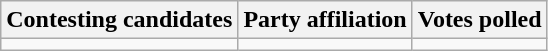<table class="wikitable sortable">
<tr>
<th>Contesting candidates</th>
<th>Party affiliation</th>
<th>Votes polled</th>
</tr>
<tr>
<td></td>
<td></td>
<td></td>
</tr>
</table>
